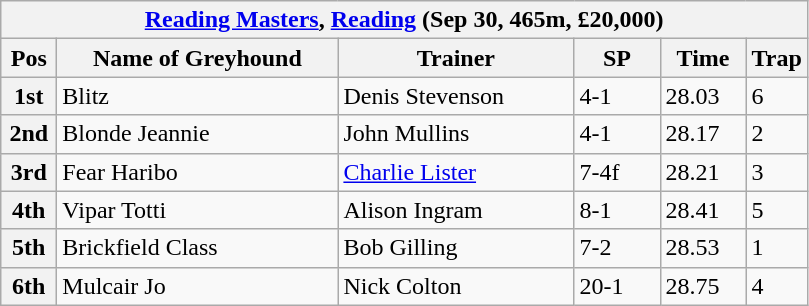<table class="wikitable">
<tr>
<th colspan="6"><a href='#'>Reading Masters</a>, <a href='#'>Reading</a> (Sep 30, 465m, £20,000)</th>
</tr>
<tr>
<th width=30>Pos</th>
<th width=180>Name of Greyhound</th>
<th width=150>Trainer</th>
<th width=50>SP</th>
<th width=50>Time</th>
<th width=30>Trap</th>
</tr>
<tr>
<th>1st</th>
<td>Blitz</td>
<td>Denis Stevenson</td>
<td>4-1</td>
<td>28.03</td>
<td>6</td>
</tr>
<tr>
<th>2nd</th>
<td>Blonde Jeannie</td>
<td>John Mullins</td>
<td>4-1</td>
<td>28.17</td>
<td>2</td>
</tr>
<tr>
<th>3rd</th>
<td>Fear Haribo </td>
<td><a href='#'>Charlie Lister</a></td>
<td>7-4f</td>
<td>28.21</td>
<td>3</td>
</tr>
<tr>
<th>4th</th>
<td>Vipar Totti</td>
<td>Alison Ingram</td>
<td>8-1</td>
<td>28.41</td>
<td>5</td>
</tr>
<tr>
<th>5th</th>
<td>Brickfield Class</td>
<td>Bob Gilling</td>
<td>7-2</td>
<td>28.53</td>
<td>1</td>
</tr>
<tr>
<th>6th</th>
<td>Mulcair Jo</td>
<td>Nick Colton</td>
<td>20-1</td>
<td>28.75</td>
<td>4</td>
</tr>
</table>
